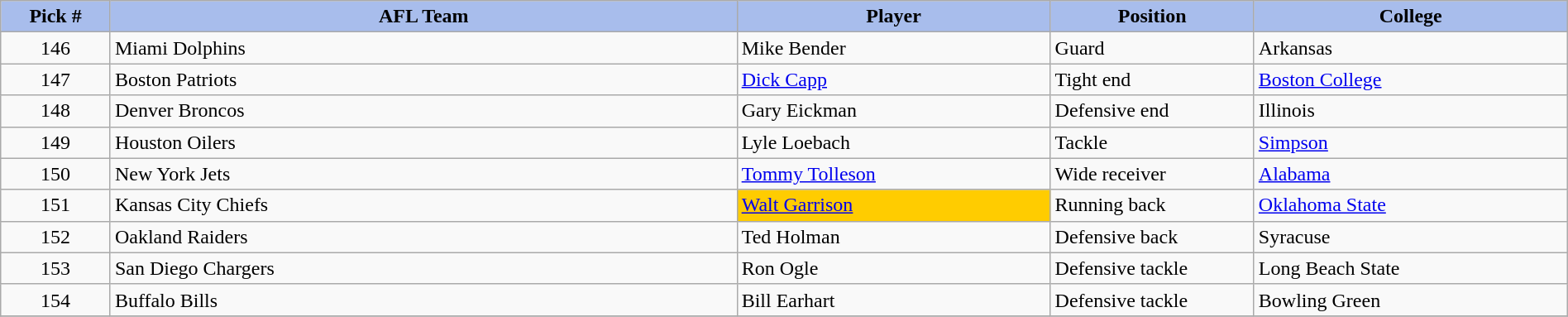<table class="wikitable sortable sortable" style="width: 100%">
<tr>
<th style="background:#A8BDEC;" width=7%>Pick #</th>
<th width=40% style="background:#A8BDEC;">AFL Team</th>
<th width=20% style="background:#A8BDEC;">Player</th>
<th width=13% style="background:#A8BDEC;">Position</th>
<th style="background:#A8BDEC;">College</th>
</tr>
<tr>
<td align=center>146</td>
<td>Miami Dolphins</td>
<td>Mike Bender</td>
<td>Guard</td>
<td>Arkansas</td>
</tr>
<tr>
<td align=center>147</td>
<td>Boston Patriots</td>
<td><a href='#'>Dick Capp</a></td>
<td>Tight end</td>
<td><a href='#'>Boston College</a></td>
</tr>
<tr>
<td align=center>148</td>
<td>Denver Broncos</td>
<td>Gary Eickman</td>
<td>Defensive end</td>
<td>Illinois</td>
</tr>
<tr>
<td align=center>149</td>
<td>Houston Oilers</td>
<td>Lyle Loebach</td>
<td>Tackle</td>
<td><a href='#'>Simpson</a></td>
</tr>
<tr>
<td align=center>150</td>
<td>New York Jets</td>
<td><a href='#'>Tommy Tolleson</a></td>
<td>Wide receiver</td>
<td><a href='#'>Alabama</a></td>
</tr>
<tr>
<td align=center>151</td>
<td>Kansas City Chiefs</td>
<td bgcolor="#FFCC00"><a href='#'>Walt Garrison</a></td>
<td>Running back</td>
<td><a href='#'>Oklahoma State</a></td>
</tr>
<tr>
<td align=center>152</td>
<td>Oakland Raiders</td>
<td>Ted Holman</td>
<td>Defensive back</td>
<td>Syracuse</td>
</tr>
<tr>
<td align=center>153</td>
<td>San Diego Chargers</td>
<td>Ron Ogle</td>
<td>Defensive tackle</td>
<td>Long Beach State</td>
</tr>
<tr>
<td align=center>154</td>
<td>Buffalo Bills</td>
<td>Bill Earhart</td>
<td>Defensive tackle</td>
<td>Bowling Green</td>
</tr>
<tr>
</tr>
</table>
